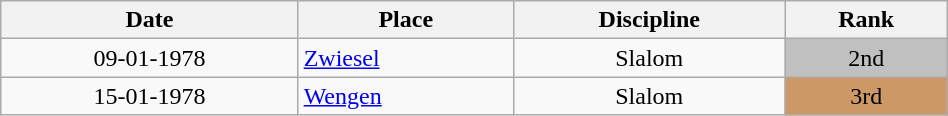<table class="wikitable sortable" width=50% style="font-size:100%; text-align:center;">
<tr>
<th>Date</th>
<th>Place</th>
<th>Discipline</th>
<th>Rank</th>
</tr>
<tr>
<td>09-01-1978</td>
<td align=left> <a href='#'>Zwiesel</a></td>
<td>Slalom</td>
<td bgcolor=silver>2nd</td>
</tr>
<tr>
<td>15-01-1978</td>
<td align=left> <a href='#'>Wengen</a></td>
<td>Slalom</td>
<td bgcolor=cc9966>3rd</td>
</tr>
</table>
